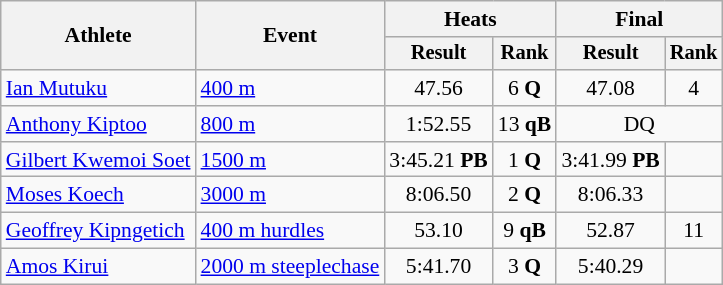<table class="wikitable" style="font-size:90%">
<tr>
<th rowspan=2>Athlete</th>
<th rowspan=2>Event</th>
<th colspan=2>Heats</th>
<th colspan=2>Final</th>
</tr>
<tr style="font-size:95%">
<th>Result</th>
<th>Rank</th>
<th>Result</th>
<th>Rank</th>
</tr>
<tr align=center>
<td align=left><a href='#'>Ian Mutuku</a></td>
<td align=left><a href='#'>400 m</a></td>
<td>47.56</td>
<td>6 <strong>Q</strong></td>
<td>47.08</td>
<td>4</td>
</tr>
<tr align=center>
<td align=left><a href='#'>Anthony Kiptoo</a></td>
<td align=left><a href='#'>800 m</a></td>
<td>1:52.55</td>
<td>13 <strong>qB</strong></td>
<td colspan=2>DQ</td>
</tr>
<tr align=center>
<td align=left><a href='#'>Gilbert Kwemoi Soet</a></td>
<td align=left><a href='#'>1500 m</a></td>
<td>3:45.21 <strong>PB</strong></td>
<td>1 <strong>Q</strong></td>
<td>3:41.99 <strong>PB</strong></td>
<td></td>
</tr>
<tr align=center>
<td align=left><a href='#'>Moses Koech</a></td>
<td align=left><a href='#'>3000 m</a></td>
<td>8:06.50</td>
<td>2 <strong>Q</strong></td>
<td>8:06.33</td>
<td></td>
</tr>
<tr align=center>
<td align=left><a href='#'>Geoffrey Kipngetich</a></td>
<td align=left><a href='#'>400 m hurdles</a></td>
<td>53.10</td>
<td>9 <strong>qB</strong></td>
<td>52.87</td>
<td>11</td>
</tr>
<tr align=center>
<td align=left><a href='#'>Amos Kirui</a></td>
<td align=left><a href='#'>2000 m steeplechase</a></td>
<td>5:41.70</td>
<td>3 <strong>Q</strong></td>
<td>5:40.29</td>
<td></td>
</tr>
</table>
